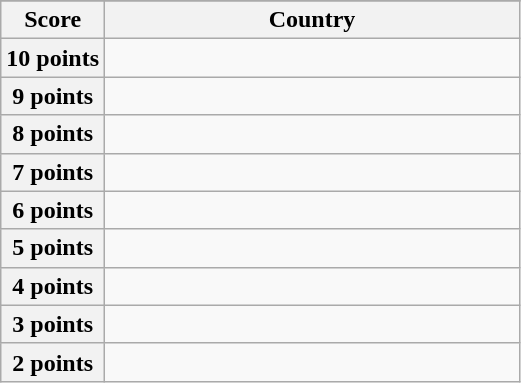<table class="wikitable">
<tr>
</tr>
<tr>
<th scope="col" width="20%">Score</th>
<th scope="col">Country</th>
</tr>
<tr>
<th scope="row">10 points</th>
<td></td>
</tr>
<tr>
<th scope="row">9 points</th>
<td></td>
</tr>
<tr>
<th scope="row">8 points</th>
<td></td>
</tr>
<tr>
<th scope="row">7 points</th>
<td></td>
</tr>
<tr>
<th scope="row">6 points</th>
<td></td>
</tr>
<tr>
<th scope="row">5 points</th>
<td></td>
</tr>
<tr>
<th scope="row">4 points</th>
<td></td>
</tr>
<tr>
<th scope="row">3 points</th>
<td></td>
</tr>
<tr>
<th scope="row">2 points</th>
<td></td>
</tr>
</table>
